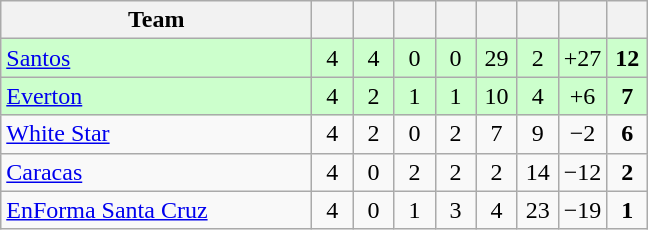<table class="wikitable" style="text-align: center;">
<tr>
<th width=200>Team</th>
<th width=20></th>
<th width=20></th>
<th width=20></th>
<th width=20></th>
<th width=20></th>
<th width=20></th>
<th width=20></th>
<th width=20></th>
</tr>
<tr bgcolor=#ccffcc>
<td align=left> <a href='#'>Santos</a></td>
<td>4</td>
<td>4</td>
<td>0</td>
<td>0</td>
<td>29</td>
<td>2</td>
<td>+27</td>
<td><strong>12</strong></td>
</tr>
<tr bgcolor=#ccffcc>
<td align=left> <a href='#'>Everton</a></td>
<td>4</td>
<td>2</td>
<td>1</td>
<td>1</td>
<td>10</td>
<td>4</td>
<td>+6</td>
<td><strong>7</strong></td>
</tr>
<tr>
<td align=left> <a href='#'>White Star</a></td>
<td>4</td>
<td>2</td>
<td>0</td>
<td>2</td>
<td>7</td>
<td>9</td>
<td>−2</td>
<td><strong>6</strong></td>
</tr>
<tr>
<td align=left> <a href='#'>Caracas</a></td>
<td>4</td>
<td>0</td>
<td>2</td>
<td>2</td>
<td>2</td>
<td>14</td>
<td>−12</td>
<td><strong>2</strong></td>
</tr>
<tr>
<td align=left> <a href='#'>EnForma Santa Cruz</a></td>
<td>4</td>
<td>0</td>
<td>1</td>
<td>3</td>
<td>4</td>
<td>23</td>
<td>−19</td>
<td><strong>1</strong></td>
</tr>
</table>
